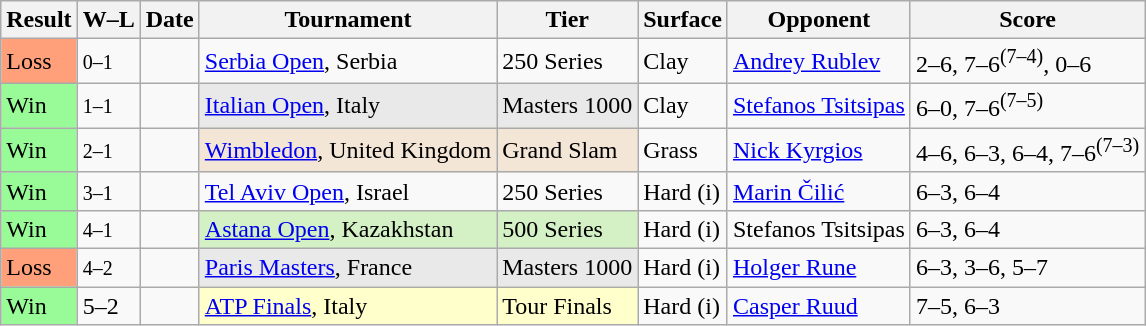<table class="sortable wikitable">
<tr>
<th>Result</th>
<th class="unsortable">W–L</th>
<th>Date</th>
<th>Tournament</th>
<th>Tier</th>
<th>Surface</th>
<th>Opponent</th>
<th class="unsortable">Score</th>
</tr>
<tr>
<td style="background:#ffa07a;">Loss</td>
<td><small>0–1</small></td>
<td><a href='#'></a></td>
<td><a href='#'>Serbia Open</a>, Serbia</td>
<td>250 Series</td>
<td>Clay</td>
<td> <a href='#'>Andrey Rublev</a></td>
<td>2–6, 7–6<sup>(7–4)</sup>, 0–6</td>
</tr>
<tr>
<td style="background:#98fb98;">Win</td>
<td><small>1–1</small></td>
<td><a href='#'></a></td>
<td style="background:#e9e9e9;"><a href='#'>Italian Open</a>, Italy </td>
<td style="background:#e9e9e9;">Masters 1000</td>
<td>Clay</td>
<td> <a href='#'>Stefanos Tsitsipas</a></td>
<td>6–0, 7–6<sup>(7–5)</sup></td>
</tr>
<tr>
<td style="background:#98fb98;">Win</td>
<td><small>2–1</small></td>
<td><a href='#'></a></td>
<td style="background:#f3e6d7;"><a href='#'>Wimbledon</a>, United Kingdom </td>
<td style="background:#f3e6d7;">Grand Slam</td>
<td>Grass</td>
<td> <a href='#'>Nick Kyrgios</a></td>
<td>4–6, 6–3, 6–4, 7–6<sup>(7–3)</sup></td>
</tr>
<tr>
<td style="background:#98fb98;">Win</td>
<td><small>3–1</small></td>
<td><a href='#'></a></td>
<td><a href='#'>Tel Aviv Open</a>, Israel</td>
<td>250 Series</td>
<td>Hard (i)</td>
<td> <a href='#'>Marin Čilić</a></td>
<td>6–3, 6–4</td>
</tr>
<tr>
<td style="background:#98fb98;">Win</td>
<td><small>4–1</small></td>
<td><a href='#'></a></td>
<td style="background:#d4f1c5;"><a href='#'>Astana Open</a>, Kazakhstan</td>
<td style="background:#d4f1c5;">500 Series</td>
<td>Hard (i)</td>
<td> Stefanos Tsitsipas</td>
<td>6–3, 6–4</td>
</tr>
<tr>
<td style="background:#ffa07a;">Loss</td>
<td><small>4–2</small></td>
<td><a href='#'></a></td>
<td style="background:#e9e9e9;"><a href='#'>Paris Masters</a>, France</td>
<td style="background:#e9e9e9;">Masters 1000</td>
<td>Hard (i)</td>
<td> <a href='#'>Holger Rune</a></td>
<td>6–3, 3–6, 5–7</td>
</tr>
<tr>
<td style="background:#98fb98;">Win</td>
<td>5–2</td>
<td><a href='#'></a></td>
<td style="background:#ffc;"><a href='#'>ATP Finals</a>, Italy </td>
<td style="background:#ffc;">Tour Finals</td>
<td>Hard (i)</td>
<td> <a href='#'>Casper Ruud</a></td>
<td>7–5, 6–3</td>
</tr>
</table>
